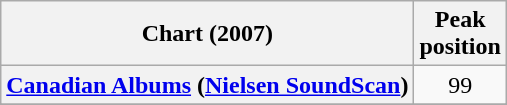<table class="wikitable sortable plainrowheaders" style="text-align:center">
<tr>
<th scope="col">Chart (2007)</th>
<th scope="col">Peak<br>position</th>
</tr>
<tr>
<th scope="row"><a href='#'>Canadian Albums</a> (<a href='#'>Nielsen SoundScan</a>)</th>
<td>99</td>
</tr>
<tr>
</tr>
<tr>
</tr>
<tr>
</tr>
<tr>
</tr>
<tr>
</tr>
<tr>
</tr>
</table>
